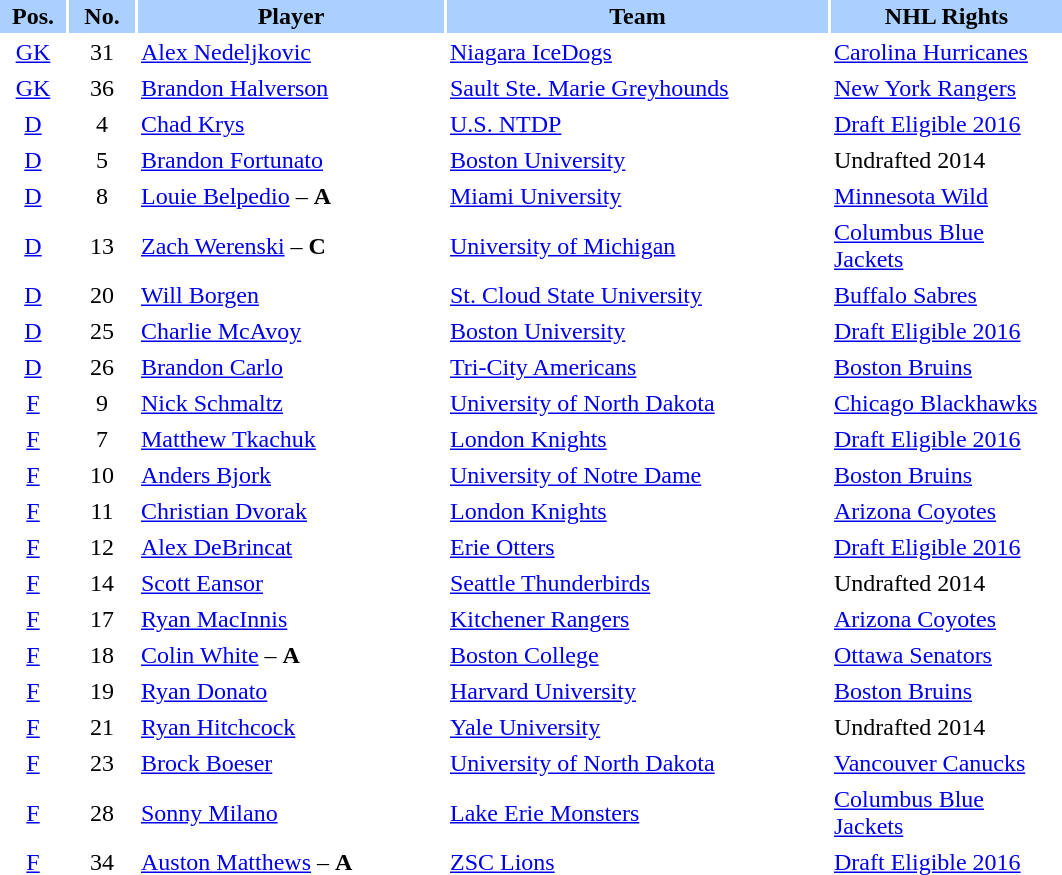<table border="0" cellspacing="2" cellpadding="2">
<tr bgcolor=AAD0FF>
<th width=40>Pos.</th>
<th width=40>No.</th>
<th width=200>Player</th>
<th width=250>Team</th>
<th width=150>NHL Rights</th>
</tr>
<tr>
<td style="text-align:center;"><a href='#'>GK</a></td>
<td style="text-align:center;">31</td>
<td><a href='#'>Alex Nedeljkovic</a></td>
<td> <a href='#'>Niagara IceDogs</a></td>
<td><a href='#'>Carolina Hurricanes</a></td>
</tr>
<tr>
<td style="text-align:center;"><a href='#'>GK</a></td>
<td style="text-align:center;">36</td>
<td><a href='#'>Brandon Halverson</a></td>
<td> <a href='#'>Sault Ste. Marie Greyhounds</a></td>
<td><a href='#'>New York Rangers</a></td>
</tr>
<tr>
<td style="text-align:center;"><a href='#'>D</a></td>
<td style="text-align:center;">4</td>
<td><a href='#'>Chad Krys</a></td>
<td> <a href='#'>U.S. NTDP</a></td>
<td><a href='#'>Draft Eligible 2016</a></td>
</tr>
<tr>
<td style="text-align:center;"><a href='#'>D</a></td>
<td style="text-align:center;">5</td>
<td><a href='#'>Brandon Fortunato</a></td>
<td> <a href='#'>Boston University</a></td>
<td>Undrafted 2014</td>
</tr>
<tr>
<td style="text-align:center;"><a href='#'>D</a></td>
<td style="text-align:center;">8</td>
<td><a href='#'>Louie Belpedio</a> – <strong>A</strong></td>
<td> <a href='#'>Miami University</a></td>
<td><a href='#'>Minnesota Wild</a></td>
</tr>
<tr>
<td style="text-align:center;"><a href='#'>D</a></td>
<td style="text-align:center;">13</td>
<td><a href='#'>Zach Werenski</a> – <strong>C</strong></td>
<td> <a href='#'>University of Michigan</a></td>
<td><a href='#'>Columbus Blue Jackets</a></td>
</tr>
<tr>
<td style="text-align:center;"><a href='#'>D</a></td>
<td style="text-align:center;">20</td>
<td><a href='#'>Will Borgen</a></td>
<td> <a href='#'>St. Cloud State University</a></td>
<td><a href='#'>Buffalo Sabres</a></td>
</tr>
<tr>
<td style="text-align:center;"><a href='#'>D</a></td>
<td style="text-align:center;">25</td>
<td><a href='#'>Charlie McAvoy</a></td>
<td> <a href='#'>Boston University</a></td>
<td><a href='#'>Draft Eligible 2016</a></td>
</tr>
<tr>
<td style="text-align:center;"><a href='#'>D</a></td>
<td style="text-align:center;">26</td>
<td><a href='#'>Brandon Carlo</a></td>
<td> <a href='#'>Tri-City Americans</a></td>
<td><a href='#'>Boston Bruins</a></td>
</tr>
<tr>
<td style="text-align:center;"><a href='#'>F</a></td>
<td style="text-align:center;">9</td>
<td><a href='#'>Nick Schmaltz</a></td>
<td> <a href='#'>University of North Dakota</a></td>
<td><a href='#'>Chicago Blackhawks</a></td>
</tr>
<tr>
<td style="text-align:center;"><a href='#'>F</a></td>
<td style="text-align:center;">7</td>
<td><a href='#'>Matthew Tkachuk</a></td>
<td> <a href='#'>London Knights</a></td>
<td><a href='#'>Draft Eligible 2016</a></td>
</tr>
<tr>
<td style="text-align:center;"><a href='#'>F</a></td>
<td style="text-align:center;">10</td>
<td><a href='#'>Anders Bjork</a></td>
<td> <a href='#'>University of Notre Dame</a></td>
<td><a href='#'>Boston Bruins</a></td>
</tr>
<tr>
<td style="text-align:center;"><a href='#'>F</a></td>
<td style="text-align:center;">11</td>
<td><a href='#'>Christian Dvorak</a></td>
<td> <a href='#'>London Knights</a></td>
<td><a href='#'>Arizona Coyotes</a></td>
</tr>
<tr>
<td style="text-align:center;"><a href='#'>F</a></td>
<td style="text-align:center;">12</td>
<td><a href='#'>Alex DeBrincat</a></td>
<td> <a href='#'>Erie Otters</a></td>
<td><a href='#'>Draft Eligible 2016</a></td>
</tr>
<tr>
<td style="text-align:center;"><a href='#'>F</a></td>
<td style="text-align:center;">14</td>
<td><a href='#'>Scott Eansor</a></td>
<td> <a href='#'>Seattle Thunderbirds</a></td>
<td>Undrafted 2014</td>
</tr>
<tr>
<td style="text-align:center;"><a href='#'>F</a></td>
<td style="text-align:center;">17</td>
<td><a href='#'>Ryan MacInnis</a></td>
<td> <a href='#'>Kitchener Rangers</a></td>
<td><a href='#'>Arizona Coyotes</a></td>
</tr>
<tr>
<td style="text-align:center;"><a href='#'>F</a></td>
<td style="text-align:center;">18</td>
<td><a href='#'>Colin White</a> – <strong>A</strong></td>
<td> <a href='#'>Boston College</a></td>
<td><a href='#'>Ottawa Senators</a></td>
</tr>
<tr>
<td style="text-align:center;"><a href='#'>F</a></td>
<td style="text-align:center;">19</td>
<td><a href='#'>Ryan Donato</a></td>
<td> <a href='#'>Harvard University</a></td>
<td><a href='#'>Boston Bruins</a></td>
</tr>
<tr>
<td style="text-align:center;"><a href='#'>F</a></td>
<td style="text-align:center;">21</td>
<td><a href='#'>Ryan Hitchcock</a></td>
<td> <a href='#'>Yale University</a></td>
<td>Undrafted 2014</td>
</tr>
<tr>
<td style="text-align:center;"><a href='#'>F</a></td>
<td style="text-align:center;">23</td>
<td><a href='#'>Brock Boeser</a></td>
<td> <a href='#'>University of North Dakota</a></td>
<td><a href='#'>Vancouver Canucks</a></td>
</tr>
<tr>
<td style="text-align:center;"><a href='#'>F</a></td>
<td style="text-align:center;">28</td>
<td><a href='#'>Sonny Milano</a></td>
<td> <a href='#'>Lake Erie Monsters</a></td>
<td><a href='#'>Columbus Blue Jackets</a></td>
</tr>
<tr>
<td style="text-align:center;"><a href='#'>F</a></td>
<td style="text-align:center;">34</td>
<td><a href='#'>Auston Matthews</a> – <strong>A</strong></td>
<td> <a href='#'>ZSC Lions</a></td>
<td><a href='#'>Draft Eligible 2016</a></td>
</tr>
</table>
